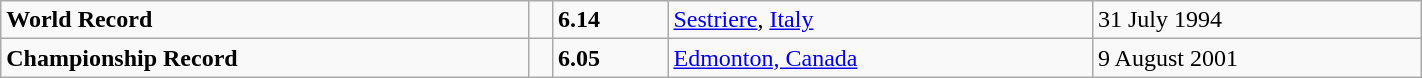<table class="wikitable" width=75%>
<tr>
<td><strong>World Record</strong></td>
<td></td>
<td><strong>6.14</strong></td>
<td><a href='#'>Sestriere</a>, <a href='#'>Italy</a></td>
<td>31 July 1994</td>
</tr>
<tr>
<td><strong>Championship Record</strong></td>
<td></td>
<td><strong>6.05</strong></td>
<td><a href='#'>Edmonton, Canada</a></td>
<td>9 August 2001</td>
</tr>
</table>
